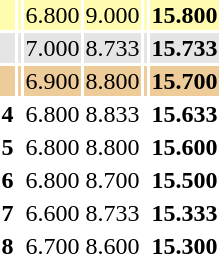<table>
<tr style="background:#fffcaf;">
<th scope=row style="text-align:center"></th>
<td style="text-align:left;"></td>
<td>6.800</td>
<td>9.000</td>
<td></td>
<td><strong>15.800</strong></td>
</tr>
<tr style="background:#e5e5e5;">
<th scope=row style="text-align:center"></th>
<td style="text-align:left;"></td>
<td>7.000</td>
<td>8.733</td>
<td></td>
<td><strong>15.733</strong></td>
</tr>
<tr style="background:#ec9;">
<th scope=row style="text-align:center"></th>
<td style="text-align:left;"></td>
<td>6.900</td>
<td>8.800</td>
<td></td>
<td><strong>15.700</strong></td>
</tr>
<tr>
<th scope=row style="text-align:center">4</th>
<td style="text-align:left;"></td>
<td>6.800</td>
<td>8.833</td>
<td></td>
<td><strong>15.633</strong></td>
</tr>
<tr>
<th scope=row style="text-align:center">5</th>
<td style="text-align:left;"></td>
<td>6.800</td>
<td>8.800</td>
<td></td>
<td><strong>15.600</strong></td>
</tr>
<tr>
<th scope=row style="text-align:center">6</th>
<td style="text-align:left;"></td>
<td>6.800</td>
<td>8.700</td>
<td></td>
<td><strong>15.500</strong></td>
</tr>
<tr>
<th scope=row style="text-align:center">7</th>
<td style="text-align:left;"></td>
<td>6.600</td>
<td>8.733</td>
<td></td>
<td><strong>15.333</strong></td>
</tr>
<tr>
<th scope=row style="text-align:center">8</th>
<td style="text-align:left;"></td>
<td>6.700</td>
<td>8.600</td>
<td></td>
<td><strong>15.300</strong></td>
</tr>
</table>
